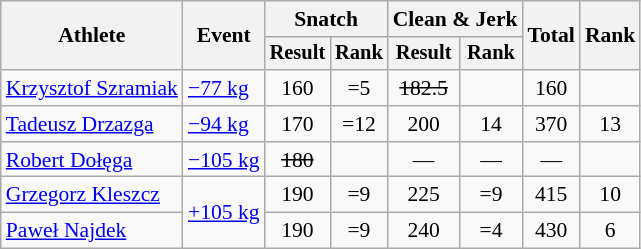<table class="wikitable" style="font-size:90%">
<tr>
<th rowspan="2">Athlete</th>
<th rowspan="2">Event</th>
<th colspan="2">Snatch</th>
<th colspan="2">Clean & Jerk</th>
<th rowspan="2">Total</th>
<th rowspan="2">Rank</th>
</tr>
<tr style="font-size:95%">
<th>Result</th>
<th>Rank</th>
<th>Result</th>
<th>Rank</th>
</tr>
<tr align=center>
<td align=left><a href='#'>Krzysztof Szramiak</a></td>
<td align=left><a href='#'>−77 kg</a></td>
<td>160</td>
<td>=5</td>
<td><s>182.5</s></td>
<td></td>
<td>160</td>
<td></td>
</tr>
<tr align=center>
<td align=left><a href='#'>Tadeusz Drzazga</a></td>
<td align=left><a href='#'>−94 kg</a></td>
<td>170</td>
<td>=12</td>
<td>200</td>
<td>14</td>
<td>370</td>
<td>13</td>
</tr>
<tr align=center>
<td align=left><a href='#'>Robert Dołęga</a></td>
<td align=left><a href='#'>−105 kg</a></td>
<td><s>180</s></td>
<td></td>
<td>—</td>
<td>—</td>
<td>—</td>
<td></td>
</tr>
<tr align=center>
<td align=left><a href='#'>Grzegorz Kleszcz</a></td>
<td align=left rowspan=2><a href='#'>+105 kg</a></td>
<td>190</td>
<td>=9</td>
<td>225</td>
<td>=9</td>
<td>415</td>
<td>10</td>
</tr>
<tr align=center>
<td align=left><a href='#'>Paweł Najdek</a></td>
<td>190</td>
<td>=9</td>
<td>240</td>
<td>=4</td>
<td>430</td>
<td>6</td>
</tr>
</table>
